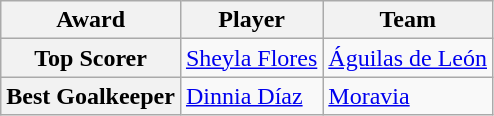<table class="wikitable">
<tr>
<th>Award</th>
<th>Player</th>
<th>Team</th>
</tr>
<tr>
<th>Top Scorer</th>
<td> <a href='#'>Sheyla Flores</a></td>
<td> <a href='#'>Águilas de León</a></td>
</tr>
<tr>
<th>Best Goalkeeper</th>
<td> <a href='#'>Dinnia Díaz</a></td>
<td> <a href='#'>Moravia</a></td>
</tr>
</table>
